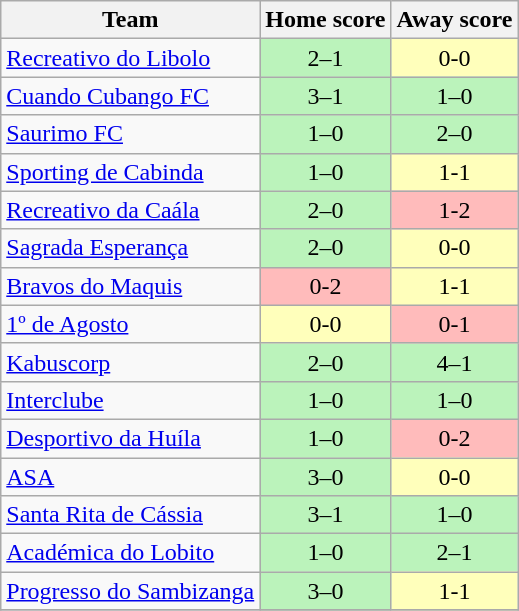<table class="wikitable" style="text-align: center;">
<tr>
<th>Team</th>
<th>Home score</th>
<th>Away score</th>
</tr>
<tr>
<td align="left"><a href='#'>Recreativo do Libolo</a></td>
<td bgcolor=#bbf3bb>2–1</td>
<td bgcolor=#ffffbb>0-0</td>
</tr>
<tr>
<td align="left"><a href='#'>Cuando Cubango FC</a></td>
<td bgcolor=#bbf3bb>3–1</td>
<td bgcolor=#bbf3bb>1–0</td>
</tr>
<tr>
<td align="left"><a href='#'>Saurimo FC</a></td>
<td bgcolor=#bbf3bb>1–0</td>
<td bgcolor=#bbf3bb>2–0</td>
</tr>
<tr>
<td align="left"><a href='#'>Sporting de Cabinda</a></td>
<td bgcolor=#bbf3bb>1–0</td>
<td bgcolor=#ffffbb>1-1</td>
</tr>
<tr>
<td align="left"><a href='#'>Recreativo da Caála</a></td>
<td bgcolor=#bbf3bb>2–0</td>
<td bgcolor=#ffbbbb>1-2</td>
</tr>
<tr>
<td align="left"><a href='#'>Sagrada Esperança</a></td>
<td bgcolor=#bbf3bb>2–0</td>
<td bgcolor=#ffffbb>0-0</td>
</tr>
<tr>
<td align="left"><a href='#'>Bravos do Maquis</a></td>
<td bgcolor=#ffbbbb>0-2</td>
<td bgcolor=#ffffbb>1-1</td>
</tr>
<tr>
<td align="left"><a href='#'>1º de Agosto</a></td>
<td bgcolor=#ffffbb>0-0</td>
<td bgcolor=#ffbbbb>0-1</td>
</tr>
<tr>
<td align="left"><a href='#'>Kabuscorp</a></td>
<td bgcolor=#bbf3bb>2–0</td>
<td bgcolor=#bbf3bb>4–1</td>
</tr>
<tr>
<td align="left"><a href='#'>Interclube</a></td>
<td bgcolor=#bbf3bb>1–0</td>
<td bgcolor=#bbf3bb>1–0</td>
</tr>
<tr>
<td align="left"><a href='#'>Desportivo da Huíla</a></td>
<td bgcolor=#bbf3bb>1–0</td>
<td bgcolor=#ffbbbb>0-2</td>
</tr>
<tr>
<td align="left"><a href='#'>ASA</a></td>
<td bgcolor=#bbf3bb>3–0</td>
<td bgcolor=#ffffbb>0-0</td>
</tr>
<tr>
<td align="left"><a href='#'>Santa Rita de Cássia</a></td>
<td bgcolor=#bbf3bb>3–1</td>
<td bgcolor=#bbf3bb>1–0</td>
</tr>
<tr>
<td align="left"><a href='#'>Académica do Lobito</a></td>
<td bgcolor=#bbf3bb>1–0</td>
<td bgcolor=#bbf3bb>2–1</td>
</tr>
<tr>
<td align="left"><a href='#'>Progresso do Sambizanga</a></td>
<td bgcolor=#bbf3bb>3–0</td>
<td bgcolor=#ffffbb>1-1</td>
</tr>
<tr>
</tr>
</table>
